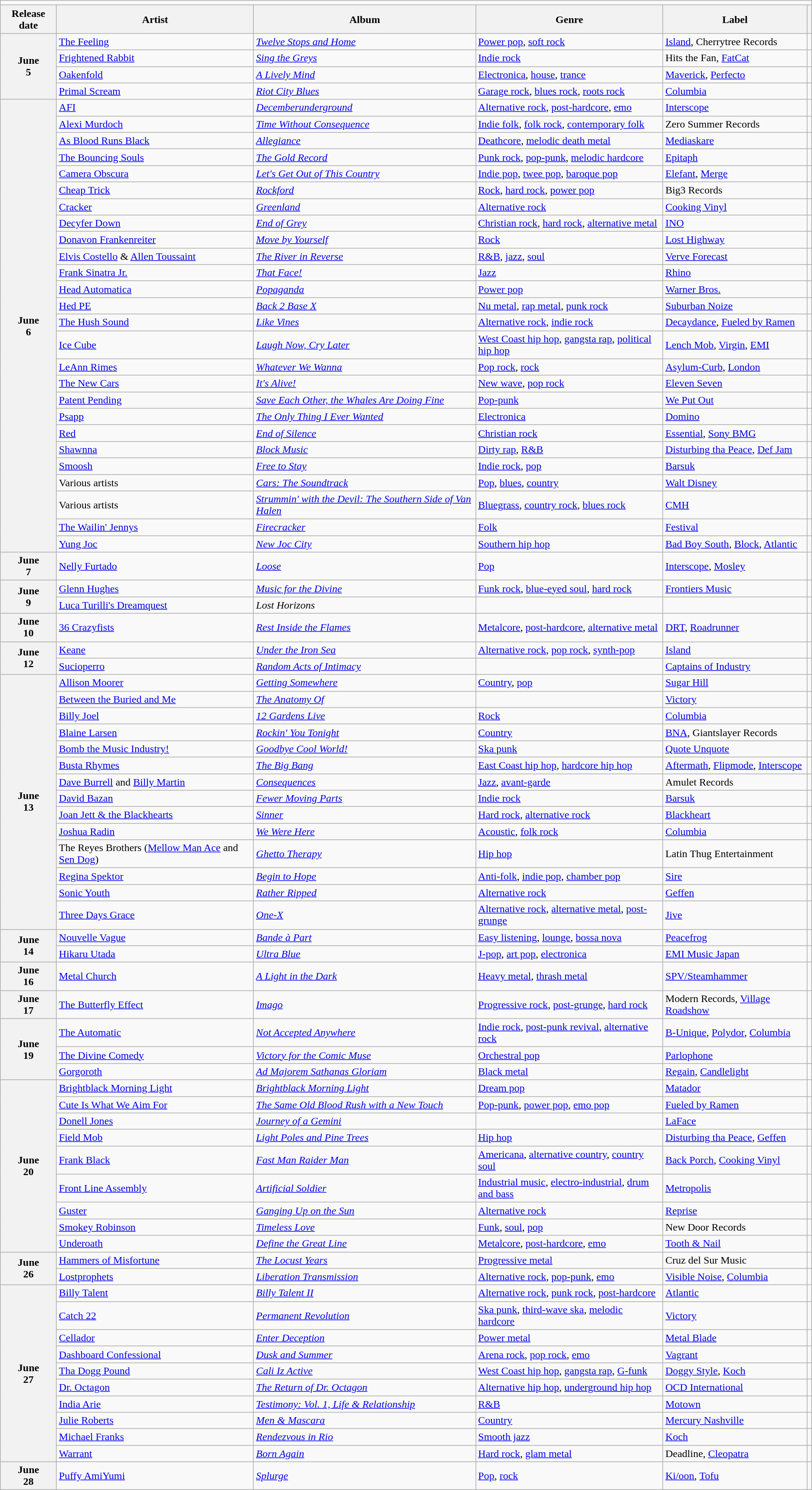<table class="wikitable plainrowheaders">
<tr>
<td colspan="6" style="text-align:center;"></td>
</tr>
<tr>
<th scope="col">Release date</th>
<th scope="col">Artist</th>
<th scope="col">Album</th>
<th scope="col">Genre</th>
<th scope="col">Label</th>
<th scope="col"></th>
</tr>
<tr>
<th scope="row" rowspan="4" style="text-align:center;">June<br>5</th>
<td><a href='#'>The Feeling</a></td>
<td><em><a href='#'>Twelve Stops and Home</a></em></td>
<td><a href='#'>Power pop</a>, <a href='#'>soft rock</a></td>
<td><a href='#'>Island</a>, Cherrytree Records</td>
<td></td>
</tr>
<tr>
<td><a href='#'>Frightened Rabbit</a></td>
<td><em><a href='#'>Sing the Greys</a></em></td>
<td><a href='#'>Indie rock</a></td>
<td>Hits the Fan, <a href='#'>FatCat</a></td>
<td></td>
</tr>
<tr>
<td><a href='#'>Oakenfold</a></td>
<td><em><a href='#'>A Lively Mind</a></em></td>
<td><a href='#'>Electronica</a>, <a href='#'>house</a>, <a href='#'>trance</a></td>
<td><a href='#'>Maverick</a>, <a href='#'>Perfecto</a></td>
<td></td>
</tr>
<tr>
<td><a href='#'>Primal Scream</a></td>
<td><em><a href='#'>Riot City Blues</a></em></td>
<td><a href='#'>Garage rock</a>, <a href='#'>blues rock</a>, <a href='#'>roots rock</a></td>
<td><a href='#'>Columbia</a></td>
<td></td>
</tr>
<tr>
<th scope="row" rowspan="26" style="text-align:center;">June<br>6</th>
<td><a href='#'>AFI</a></td>
<td><em><a href='#'>Decemberunderground</a></em></td>
<td><a href='#'>Alternative rock</a>, <a href='#'>post-hardcore</a>, <a href='#'>emo</a></td>
<td><a href='#'>Interscope</a></td>
<td></td>
</tr>
<tr>
<td><a href='#'>Alexi Murdoch</a></td>
<td><em><a href='#'>Time Without Consequence</a></em></td>
<td><a href='#'>Indie folk</a>, <a href='#'>folk rock</a>, <a href='#'>contemporary folk</a></td>
<td>Zero Summer Records</td>
<td></td>
</tr>
<tr>
<td><a href='#'>As Blood Runs Black</a></td>
<td><em><a href='#'>Allegiance</a></em></td>
<td><a href='#'>Deathcore</a>, <a href='#'>melodic death metal</a></td>
<td><a href='#'>Mediaskare</a></td>
<td></td>
</tr>
<tr>
<td><a href='#'>The Bouncing Souls</a></td>
<td><em><a href='#'>The Gold Record</a></em></td>
<td><a href='#'>Punk rock</a>, <a href='#'>pop-punk</a>, <a href='#'>melodic hardcore</a></td>
<td><a href='#'>Epitaph</a></td>
<td></td>
</tr>
<tr>
<td><a href='#'>Camera Obscura</a></td>
<td><em><a href='#'>Let's Get Out of This Country</a></em></td>
<td><a href='#'>Indie pop</a>, <a href='#'>twee pop</a>, <a href='#'>baroque pop</a></td>
<td><a href='#'>Elefant</a>, <a href='#'>Merge</a></td>
<td></td>
</tr>
<tr>
<td><a href='#'>Cheap Trick</a></td>
<td><em><a href='#'>Rockford</a></em></td>
<td><a href='#'>Rock</a>, <a href='#'>hard rock</a>, <a href='#'>power pop</a></td>
<td>Big3 Records</td>
<td></td>
</tr>
<tr>
<td><a href='#'>Cracker</a></td>
<td><em><a href='#'>Greenland</a></em></td>
<td><a href='#'>Alternative rock</a></td>
<td><a href='#'>Cooking Vinyl</a></td>
<td></td>
</tr>
<tr>
<td><a href='#'>Decyfer Down</a></td>
<td><em><a href='#'>End of Grey</a></em></td>
<td><a href='#'>Christian rock</a>, <a href='#'>hard rock</a>, <a href='#'>alternative metal</a></td>
<td><a href='#'>INO</a></td>
<td></td>
</tr>
<tr>
<td><a href='#'>Donavon Frankenreiter</a></td>
<td><em><a href='#'>Move by Yourself</a></em></td>
<td><a href='#'>Rock</a></td>
<td><a href='#'>Lost Highway</a></td>
<td></td>
</tr>
<tr>
<td><a href='#'>Elvis Costello</a> & <a href='#'>Allen Toussaint</a></td>
<td><em><a href='#'>The River in Reverse</a></em></td>
<td><a href='#'>R&B</a>, <a href='#'>jazz</a>, <a href='#'>soul</a></td>
<td><a href='#'>Verve Forecast</a></td>
<td></td>
</tr>
<tr>
<td><a href='#'>Frank Sinatra Jr.</a></td>
<td><em><a href='#'>That Face!</a></em></td>
<td><a href='#'>Jazz</a></td>
<td><a href='#'>Rhino</a></td>
<td></td>
</tr>
<tr>
<td><a href='#'>Head Automatica</a></td>
<td><em><a href='#'>Popaganda</a></em></td>
<td><a href='#'>Power pop</a></td>
<td><a href='#'>Warner Bros.</a></td>
<td></td>
</tr>
<tr>
<td><a href='#'>Hed PE</a></td>
<td><em><a href='#'>Back 2 Base X</a></em></td>
<td><a href='#'>Nu metal</a>, <a href='#'>rap metal</a>, <a href='#'>punk rock</a></td>
<td><a href='#'>Suburban Noize</a></td>
<td></td>
</tr>
<tr>
<td><a href='#'>The Hush Sound</a></td>
<td><em><a href='#'>Like Vines</a></em></td>
<td><a href='#'>Alternative rock</a>, <a href='#'>indie rock</a></td>
<td><a href='#'>Decaydance</a>, <a href='#'>Fueled by Ramen</a></td>
<td></td>
</tr>
<tr>
<td><a href='#'>Ice Cube</a></td>
<td><em><a href='#'>Laugh Now, Cry Later</a></em></td>
<td><a href='#'>West Coast hip hop</a>, <a href='#'>gangsta rap</a>, <a href='#'>political hip hop</a></td>
<td><a href='#'>Lench Mob</a>, <a href='#'>Virgin</a>, <a href='#'>EMI</a></td>
<td></td>
</tr>
<tr>
<td><a href='#'>LeAnn Rimes</a></td>
<td><em><a href='#'>Whatever We Wanna</a></em></td>
<td><a href='#'>Pop rock</a>, <a href='#'>rock</a></td>
<td><a href='#'>Asylum-Curb</a>, <a href='#'>London</a></td>
<td></td>
</tr>
<tr>
<td><a href='#'>The New Cars</a></td>
<td><em><a href='#'>It's Alive!</a></em></td>
<td><a href='#'>New wave</a>, <a href='#'>pop rock</a></td>
<td><a href='#'>Eleven Seven</a></td>
<td></td>
</tr>
<tr>
<td><a href='#'>Patent Pending</a></td>
<td><em><a href='#'>Save Each Other, the Whales Are Doing Fine</a></em></td>
<td><a href='#'>Pop-punk</a></td>
<td><a href='#'>We Put Out</a></td>
<td></td>
</tr>
<tr>
<td><a href='#'>Psapp</a></td>
<td><em><a href='#'>The Only Thing I Ever Wanted</a></em></td>
<td><a href='#'>Electronica</a></td>
<td><a href='#'>Domino</a></td>
<td></td>
</tr>
<tr>
<td><a href='#'>Red</a></td>
<td><em><a href='#'>End of Silence</a></em></td>
<td><a href='#'>Christian rock</a></td>
<td><a href='#'>Essential</a>, <a href='#'>Sony BMG</a></td>
<td></td>
</tr>
<tr>
<td><a href='#'>Shawnna</a></td>
<td><em><a href='#'>Block Music</a></em></td>
<td><a href='#'>Dirty rap</a>, <a href='#'>R&B</a></td>
<td><a href='#'>Disturbing tha Peace</a>, <a href='#'>Def Jam</a></td>
<td></td>
</tr>
<tr>
<td><a href='#'>Smoosh</a></td>
<td><em><a href='#'>Free to Stay</a></em></td>
<td><a href='#'>Indie rock</a>, <a href='#'>pop</a></td>
<td><a href='#'>Barsuk</a></td>
<td></td>
</tr>
<tr>
<td>Various artists</td>
<td><em><a href='#'>Cars: The Soundtrack</a></em></td>
<td><a href='#'>Pop</a>, <a href='#'>blues</a>, <a href='#'>country</a></td>
<td><a href='#'>Walt Disney</a></td>
<td></td>
</tr>
<tr>
<td>Various artists</td>
<td><em><a href='#'>Strummin' with the Devil: The Southern Side of Van Halen</a></em></td>
<td><a href='#'>Bluegrass</a>, <a href='#'>country rock</a>, <a href='#'>blues rock</a></td>
<td><a href='#'>CMH</a></td>
<td></td>
</tr>
<tr>
<td><a href='#'>The Wailin' Jennys</a></td>
<td><em><a href='#'>Firecracker</a></em></td>
<td><a href='#'>Folk</a></td>
<td><a href='#'>Festival</a></td>
<td></td>
</tr>
<tr>
<td><a href='#'>Yung Joc</a></td>
<td><em><a href='#'>New Joc City</a></em></td>
<td><a href='#'>Southern hip hop</a></td>
<td><a href='#'>Bad Boy South</a>, <a href='#'>Block</a>, <a href='#'>Atlantic</a></td>
<td></td>
</tr>
<tr>
<th scope="row" style="text-align:center;">June<br>7</th>
<td><a href='#'>Nelly Furtado</a></td>
<td><em><a href='#'>Loose</a></em></td>
<td><a href='#'>Pop</a></td>
<td><a href='#'>Interscope</a>, <a href='#'>Mosley</a></td>
<td></td>
</tr>
<tr>
<th scope="row" rowspan="2" style="text-align:center;">June<br>9</th>
<td><a href='#'>Glenn Hughes</a></td>
<td><em><a href='#'>Music for the Divine</a></em></td>
<td><a href='#'>Funk rock</a>, <a href='#'>blue-eyed soul</a>, <a href='#'>hard rock</a></td>
<td><a href='#'>Frontiers Music</a></td>
<td></td>
</tr>
<tr>
<td><a href='#'>Luca Turilli's Dreamquest</a></td>
<td><em>Lost Horizons</em></td>
<td></td>
<td></td>
<td></td>
</tr>
<tr>
<th scope="row" style="text-align:center;">June<br>10</th>
<td><a href='#'>36 Crazyfists</a></td>
<td><em><a href='#'>Rest Inside the Flames</a></em></td>
<td><a href='#'>Metalcore</a>, <a href='#'>post-hardcore</a>, <a href='#'>alternative metal</a></td>
<td><a href='#'>DRT</a>, <a href='#'>Roadrunner</a></td>
<td></td>
</tr>
<tr>
<th scope="row" rowspan="2" style="text-align:center;">June<br>12</th>
<td><a href='#'>Keane</a></td>
<td><em><a href='#'>Under the Iron Sea</a></em></td>
<td><a href='#'>Alternative rock</a>, <a href='#'>pop rock</a>, <a href='#'>synth-pop</a></td>
<td><a href='#'>Island</a></td>
<td></td>
</tr>
<tr>
<td><a href='#'>Sucioperro</a></td>
<td><em><a href='#'>Random Acts of Intimacy</a></em></td>
<td></td>
<td><a href='#'>Captains of Industry</a></td>
<td></td>
</tr>
<tr>
<th scope="row" rowspan="14" style="text-align:center;">June<br>13</th>
<td><a href='#'>Allison Moorer</a></td>
<td><em><a href='#'>Getting Somewhere</a></em></td>
<td><a href='#'>Country</a>, <a href='#'>pop</a></td>
<td><a href='#'>Sugar Hill</a></td>
<td></td>
</tr>
<tr>
<td><a href='#'>Between the Buried and Me</a></td>
<td><em><a href='#'>The Anatomy Of</a></em></td>
<td></td>
<td><a href='#'>Victory</a></td>
<td></td>
</tr>
<tr>
<td><a href='#'>Billy Joel</a></td>
<td><em><a href='#'>12 Gardens Live</a></em></td>
<td><a href='#'>Rock</a></td>
<td><a href='#'>Columbia</a></td>
<td></td>
</tr>
<tr>
<td><a href='#'>Blaine Larsen</a></td>
<td><em><a href='#'>Rockin' You Tonight</a></em></td>
<td><a href='#'>Country</a></td>
<td><a href='#'>BNA</a>, Giantslayer Records</td>
<td></td>
</tr>
<tr>
<td><a href='#'>Bomb the Music Industry!</a></td>
<td><em><a href='#'>Goodbye Cool World!</a></em></td>
<td><a href='#'>Ska punk</a></td>
<td><a href='#'>Quote Unquote</a></td>
<td></td>
</tr>
<tr>
<td><a href='#'>Busta Rhymes</a></td>
<td><em><a href='#'>The Big Bang</a></em></td>
<td><a href='#'>East Coast hip hop</a>, <a href='#'>hardcore hip hop</a></td>
<td><a href='#'>Aftermath</a>, <a href='#'>Flipmode</a>, <a href='#'>Interscope</a></td>
<td></td>
</tr>
<tr>
<td><a href='#'>Dave Burrell</a> and <a href='#'>Billy Martin</a></td>
<td><em><a href='#'>Consequences</a></em></td>
<td><a href='#'>Jazz</a>, <a href='#'>avant-garde</a></td>
<td>Amulet Records</td>
<td></td>
</tr>
<tr>
<td><a href='#'>David Bazan</a></td>
<td><em><a href='#'>Fewer Moving Parts</a></em></td>
<td><a href='#'>Indie rock</a></td>
<td><a href='#'>Barsuk</a></td>
<td></td>
</tr>
<tr>
<td><a href='#'>Joan Jett & the Blackhearts</a></td>
<td><em><a href='#'>Sinner</a></em></td>
<td><a href='#'>Hard rock</a>, <a href='#'>alternative rock</a></td>
<td><a href='#'>Blackheart</a></td>
<td></td>
</tr>
<tr>
<td><a href='#'>Joshua Radin</a></td>
<td><em><a href='#'>We Were Here</a></em></td>
<td><a href='#'>Acoustic</a>, <a href='#'>folk rock</a></td>
<td><a href='#'>Columbia</a></td>
<td></td>
</tr>
<tr>
<td>The Reyes Brothers (<a href='#'>Mellow Man Ace</a> and <a href='#'>Sen Dog</a>)</td>
<td><em><a href='#'>Ghetto Therapy</a></em></td>
<td><a href='#'>Hip hop</a></td>
<td>Latin Thug Entertainment</td>
<td></td>
</tr>
<tr>
<td><a href='#'>Regina Spektor</a></td>
<td><em><a href='#'>Begin to Hope</a></em></td>
<td><a href='#'>Anti-folk</a>, <a href='#'>indie pop</a>, <a href='#'>chamber pop</a></td>
<td><a href='#'>Sire</a></td>
<td></td>
</tr>
<tr>
<td><a href='#'>Sonic Youth</a></td>
<td><em><a href='#'>Rather Ripped</a></em></td>
<td><a href='#'>Alternative rock</a></td>
<td><a href='#'>Geffen</a></td>
<td></td>
</tr>
<tr>
<td><a href='#'>Three Days Grace</a></td>
<td><em><a href='#'>One-X</a></em></td>
<td><a href='#'>Alternative rock</a>, <a href='#'>alternative metal</a>, <a href='#'>post-grunge</a></td>
<td><a href='#'>Jive</a></td>
<td></td>
</tr>
<tr>
<th scope="row" rowspan="2" style="text-align:center;">June<br>14</th>
<td><a href='#'>Nouvelle Vague</a></td>
<td><em><a href='#'>Bande à Part</a></em></td>
<td><a href='#'>Easy listening</a>, <a href='#'>lounge</a>, <a href='#'>bossa nova</a></td>
<td><a href='#'>Peacefrog</a></td>
<td></td>
</tr>
<tr>
<td><a href='#'>Hikaru Utada</a></td>
<td><em><a href='#'>Ultra Blue</a></em></td>
<td><a href='#'>J-pop</a>, <a href='#'>art pop</a>, <a href='#'>electronica</a></td>
<td><a href='#'>EMI Music Japan</a></td>
<td></td>
</tr>
<tr>
<th scope="row" style="text-align:center;">June<br>16</th>
<td><a href='#'>Metal Church</a></td>
<td><em><a href='#'>A Light in the Dark</a></em></td>
<td><a href='#'>Heavy metal</a>, <a href='#'>thrash metal</a></td>
<td><a href='#'>SPV/Steamhammer</a></td>
<td></td>
</tr>
<tr>
<th scope="row" style="text-align:center;">June<br>17</th>
<td><a href='#'>The Butterfly Effect</a></td>
<td><em><a href='#'>Imago</a></em></td>
<td><a href='#'>Progressive rock</a>, <a href='#'>post-grunge</a>, <a href='#'>hard rock</a></td>
<td>Modern Records, <a href='#'>Village Roadshow</a></td>
<td></td>
</tr>
<tr>
<th scope="row" rowspan="3" style="text-align:center;">June<br>19</th>
<td><a href='#'>The Automatic</a></td>
<td><em><a href='#'>Not Accepted Anywhere</a></em></td>
<td><a href='#'>Indie rock</a>, <a href='#'>post-punk revival</a>, <a href='#'>alternative rock</a></td>
<td><a href='#'>B-Unique</a>, <a href='#'>Polydor</a>, <a href='#'>Columbia</a></td>
<td></td>
</tr>
<tr>
<td><a href='#'>The Divine Comedy</a></td>
<td><em><a href='#'>Victory for the Comic Muse</a></em></td>
<td><a href='#'>Orchestral pop</a></td>
<td><a href='#'>Parlophone</a></td>
<td></td>
</tr>
<tr>
<td><a href='#'>Gorgoroth</a></td>
<td><em><a href='#'>Ad Majorem Sathanas Gloriam</a></em></td>
<td><a href='#'>Black metal</a></td>
<td><a href='#'>Regain</a>, <a href='#'>Candlelight</a></td>
<td></td>
</tr>
<tr>
<th scope="row" rowspan="9" style="text-align:center;">June<br>20</th>
<td><a href='#'>Brightblack Morning Light</a></td>
<td><em><a href='#'>Brightblack Morning Light</a></em></td>
<td><a href='#'>Dream pop</a></td>
<td><a href='#'>Matador</a></td>
<td></td>
</tr>
<tr>
<td><a href='#'>Cute Is What We Aim For</a></td>
<td><em><a href='#'>The Same Old Blood Rush with a New Touch</a></em></td>
<td><a href='#'>Pop-punk</a>, <a href='#'>power pop</a>, <a href='#'>emo pop</a></td>
<td><a href='#'>Fueled by Ramen</a></td>
<td></td>
</tr>
<tr>
<td><a href='#'>Donell Jones</a></td>
<td><em><a href='#'>Journey of a Gemini</a></em></td>
<td></td>
<td><a href='#'>LaFace</a></td>
<td></td>
</tr>
<tr>
<td><a href='#'>Field Mob</a></td>
<td><em><a href='#'>Light Poles and Pine Trees</a></em></td>
<td><a href='#'>Hip hop</a></td>
<td><a href='#'>Disturbing tha Peace</a>, <a href='#'>Geffen</a></td>
<td></td>
</tr>
<tr>
<td><a href='#'>Frank Black</a></td>
<td><em><a href='#'>Fast Man Raider Man</a></em></td>
<td><a href='#'>Americana</a>, <a href='#'>alternative country</a>, <a href='#'>country soul</a></td>
<td><a href='#'>Back Porch</a>, <a href='#'>Cooking Vinyl</a></td>
<td></td>
</tr>
<tr>
<td><a href='#'>Front Line Assembly</a></td>
<td><em><a href='#'>Artificial Soldier</a></em></td>
<td><a href='#'>Industrial music</a>, <a href='#'>electro-industrial</a>, <a href='#'>drum and bass</a></td>
<td><a href='#'>Metropolis</a></td>
<td></td>
</tr>
<tr>
<td><a href='#'>Guster</a></td>
<td><em><a href='#'>Ganging Up on the Sun</a></em></td>
<td><a href='#'>Alternative rock</a></td>
<td><a href='#'>Reprise</a></td>
<td></td>
</tr>
<tr>
<td><a href='#'>Smokey Robinson</a></td>
<td><em><a href='#'>Timeless Love</a></em></td>
<td><a href='#'>Funk</a>, <a href='#'>soul</a>, <a href='#'>pop</a></td>
<td>New Door Records</td>
<td></td>
</tr>
<tr>
<td><a href='#'>Underoath</a></td>
<td><em><a href='#'>Define the Great Line</a></em></td>
<td><a href='#'>Metalcore</a>, <a href='#'>post-hardcore</a>, <a href='#'>emo</a></td>
<td><a href='#'>Tooth & Nail</a></td>
<td></td>
</tr>
<tr>
<th scope="row" rowspan="2" style="text-align:center;">June<br>26</th>
<td><a href='#'>Hammers of Misfortune</a></td>
<td><em><a href='#'>The Locust Years</a></em></td>
<td><a href='#'>Progressive metal</a></td>
<td>Cruz del Sur Music</td>
<td></td>
</tr>
<tr>
<td><a href='#'>Lostprophets</a></td>
<td><em><a href='#'>Liberation Transmission</a></em></td>
<td><a href='#'>Alternative rock</a>, <a href='#'>pop-punk</a>, <a href='#'>emo</a></td>
<td><a href='#'>Visible Noise</a>, <a href='#'>Columbia</a></td>
<td></td>
</tr>
<tr>
<th scope="row" rowspan="10" style="text-align:center;">June<br>27</th>
<td><a href='#'>Billy Talent</a></td>
<td><em><a href='#'>Billy Talent II</a></em></td>
<td><a href='#'>Alternative rock</a>, <a href='#'>punk rock</a>, <a href='#'>post-hardcore</a></td>
<td><a href='#'>Atlantic</a></td>
<td></td>
</tr>
<tr>
<td><a href='#'>Catch 22</a></td>
<td><em><a href='#'>Permanent Revolution</a></em></td>
<td><a href='#'>Ska punk</a>, <a href='#'>third-wave ska</a>, <a href='#'>melodic hardcore</a></td>
<td><a href='#'>Victory</a></td>
<td></td>
</tr>
<tr>
<td><a href='#'>Cellador</a></td>
<td><em><a href='#'>Enter Deception</a></em></td>
<td><a href='#'>Power metal</a></td>
<td><a href='#'>Metal Blade</a></td>
<td></td>
</tr>
<tr>
<td><a href='#'>Dashboard Confessional</a></td>
<td><em><a href='#'>Dusk and Summer</a></em></td>
<td><a href='#'>Arena rock</a>, <a href='#'>pop rock</a>, <a href='#'>emo</a></td>
<td><a href='#'>Vagrant</a></td>
<td></td>
</tr>
<tr>
<td><a href='#'>Tha Dogg Pound</a></td>
<td><em><a href='#'>Cali Iz Active</a></em></td>
<td><a href='#'>West Coast hip hop</a>, <a href='#'>gangsta rap</a>, <a href='#'>G-funk</a></td>
<td><a href='#'>Doggy Style</a>, <a href='#'>Koch</a></td>
<td></td>
</tr>
<tr>
<td><a href='#'>Dr. Octagon</a></td>
<td><em><a href='#'>The Return of Dr. Octagon</a></em></td>
<td><a href='#'>Alternative hip hop</a>, <a href='#'>underground hip hop</a></td>
<td><a href='#'>OCD International</a></td>
<td></td>
</tr>
<tr>
<td><a href='#'>India Arie</a></td>
<td><em><a href='#'>Testimony: Vol. 1, Life & Relationship</a></em></td>
<td><a href='#'>R&B</a></td>
<td><a href='#'>Motown</a></td>
<td></td>
</tr>
<tr>
<td><a href='#'>Julie Roberts</a></td>
<td><em><a href='#'>Men & Mascara</a></em></td>
<td><a href='#'>Country</a></td>
<td><a href='#'>Mercury Nashville</a></td>
<td></td>
</tr>
<tr>
<td><a href='#'>Michael Franks</a></td>
<td><em><a href='#'>Rendezvous in Rio</a></em></td>
<td><a href='#'>Smooth jazz</a></td>
<td><a href='#'>Koch</a></td>
<td></td>
</tr>
<tr>
<td><a href='#'>Warrant</a></td>
<td><em><a href='#'>Born Again</a></em></td>
<td><a href='#'>Hard rock</a>, <a href='#'>glam metal</a></td>
<td>Deadline, <a href='#'>Cleopatra</a></td>
<td></td>
</tr>
<tr>
<th scope="row" style="text-align:center;">June<br>28</th>
<td><a href='#'>Puffy AmiYumi</a></td>
<td><em><a href='#'>Splurge</a></em></td>
<td><a href='#'>Pop</a>, <a href='#'>rock</a></td>
<td><a href='#'>Ki/oon</a>, <a href='#'>Tofu</a></td>
<td></td>
</tr>
</table>
